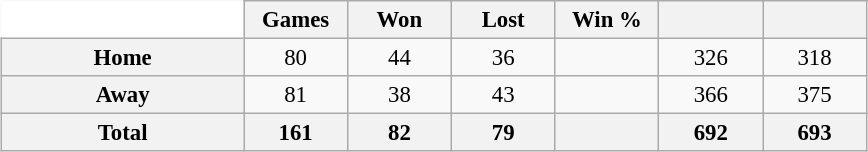<table class="wikitable" style="font-size:95%; text-align:center; width:38em; border:0;margin: 0.5em auto;">
<tr>
<td width="28%" style="background:#fff;border:0;"></td>
<th width="12%">Games</th>
<th width="12%">Won</th>
<th width="12%">Lost</th>
<th width="12%">Win %</th>
<th width="12%"></th>
<th width="12%"></th>
</tr>
<tr>
<th>Home</th>
<td>80</td>
<td>44</td>
<td>36</td>
<td></td>
<td>326</td>
<td>318</td>
</tr>
<tr>
<th>Away</th>
<td>81</td>
<td>38</td>
<td>43</td>
<td></td>
<td>366</td>
<td>375</td>
</tr>
<tr>
<th>Total</th>
<th>161</th>
<th>82</th>
<th>79</th>
<th></th>
<th>692</th>
<th>693</th>
</tr>
<tr>
</tr>
</table>
